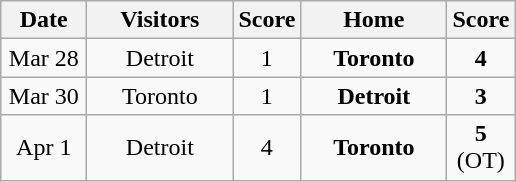<table class="wikitable">
<tr>
<th width="50">Date</th>
<th width="90">Visitors</th>
<th width="25">Score</th>
<th width="90">Home</th>
<th width="25">Score</th>
</tr>
<tr align="center">
<td>Mar 28</td>
<td>Detroit</td>
<td align="center">1</td>
<td><strong>Toronto</strong></td>
<td align="center"><strong>4</strong></td>
</tr>
<tr align="center">
<td>Mar 30</td>
<td>Toronto</td>
<td align="center">1</td>
<td><strong>Detroit</strong></td>
<td align="center"><strong>3</strong></td>
</tr>
<tr align="center">
<td>Apr 1</td>
<td>Detroit</td>
<td align="center">4</td>
<td><strong>Toronto</strong></td>
<td align="center"><strong>5</strong> (OT)</td>
</tr>
</table>
